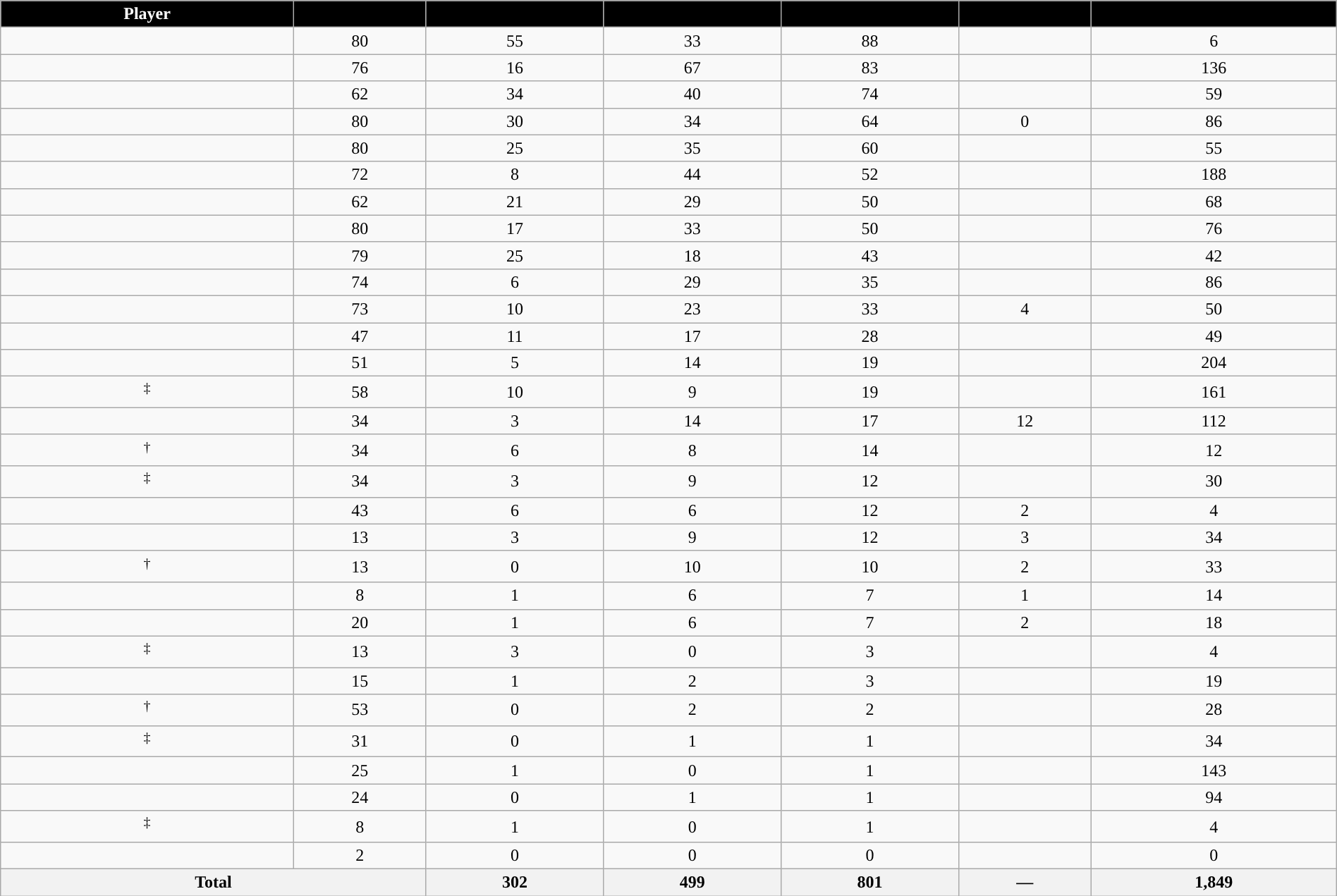<table class="wikitable sortable" style="width:100%; text-align:center;">
<tr align=center>
<th style="color:white; background:#000000; ">Player</th>
<th style="color:white; background:#000000; "></th>
<th style="color:white; background:#000000; "></th>
<th style="color:white; background:#000000; "></th>
<th style="color:white; background:#000000; "></th>
<th style="color:white; background:#000000; "></th>
<th style="color:white; background:#000000; "></th>
</tr>
<tr>
<td></td>
<td>80</td>
<td>55</td>
<td>33</td>
<td>88</td>
<td></td>
<td>6</td>
</tr>
<tr>
<td></td>
<td>76</td>
<td>16</td>
<td>67</td>
<td>83</td>
<td></td>
<td>136</td>
</tr>
<tr>
<td></td>
<td>62</td>
<td>34</td>
<td>40</td>
<td>74</td>
<td></td>
<td>59</td>
</tr>
<tr>
<td></td>
<td>80</td>
<td>30</td>
<td>34</td>
<td>64</td>
<td>0</td>
<td>86</td>
</tr>
<tr>
<td></td>
<td>80</td>
<td>25</td>
<td>35</td>
<td>60</td>
<td></td>
<td>55</td>
</tr>
<tr>
<td></td>
<td>72</td>
<td>8</td>
<td>44</td>
<td>52</td>
<td></td>
<td>188</td>
</tr>
<tr>
<td></td>
<td>62</td>
<td>21</td>
<td>29</td>
<td>50</td>
<td></td>
<td>68</td>
</tr>
<tr>
<td></td>
<td>80</td>
<td>17</td>
<td>33</td>
<td>50</td>
<td></td>
<td>76</td>
</tr>
<tr>
<td></td>
<td>79</td>
<td>25</td>
<td>18</td>
<td>43</td>
<td></td>
<td>42</td>
</tr>
<tr>
<td></td>
<td>74</td>
<td>6</td>
<td>29</td>
<td>35</td>
<td></td>
<td>86</td>
</tr>
<tr>
<td></td>
<td>73</td>
<td>10</td>
<td>23</td>
<td>33</td>
<td>4</td>
<td>50</td>
</tr>
<tr>
<td></td>
<td>47</td>
<td>11</td>
<td>17</td>
<td>28</td>
<td></td>
<td>49</td>
</tr>
<tr>
<td></td>
<td>51</td>
<td>5</td>
<td>14</td>
<td>19</td>
<td></td>
<td>204</td>
</tr>
<tr>
<td><sup>‡</sup></td>
<td>58</td>
<td>10</td>
<td>9</td>
<td>19</td>
<td></td>
<td>161</td>
</tr>
<tr>
<td></td>
<td>34</td>
<td>3</td>
<td>14</td>
<td>17</td>
<td>12</td>
<td>112</td>
</tr>
<tr>
<td><sup>†</sup></td>
<td>34</td>
<td>6</td>
<td>8</td>
<td>14</td>
<td></td>
<td>12</td>
</tr>
<tr>
<td><sup>‡</sup></td>
<td>34</td>
<td>3</td>
<td>9</td>
<td>12</td>
<td></td>
<td>30</td>
</tr>
<tr>
<td></td>
<td>43</td>
<td>6</td>
<td>6</td>
<td>12</td>
<td>2</td>
<td>4</td>
</tr>
<tr>
<td></td>
<td>13</td>
<td>3</td>
<td>9</td>
<td>12</td>
<td>3</td>
<td>34</td>
</tr>
<tr>
<td><sup>†</sup></td>
<td>13</td>
<td>0</td>
<td>10</td>
<td>10</td>
<td>2</td>
<td>33</td>
</tr>
<tr>
<td></td>
<td>8</td>
<td>1</td>
<td>6</td>
<td>7</td>
<td>1</td>
<td>14</td>
</tr>
<tr>
<td></td>
<td>20</td>
<td>1</td>
<td>6</td>
<td>7</td>
<td>2</td>
<td>18</td>
</tr>
<tr>
<td><sup>‡</sup></td>
<td>13</td>
<td>3</td>
<td>0</td>
<td>3</td>
<td></td>
<td>4</td>
</tr>
<tr>
<td></td>
<td>15</td>
<td>1</td>
<td>2</td>
<td>3</td>
<td></td>
<td>19</td>
</tr>
<tr>
<td><sup>†</sup></td>
<td>53</td>
<td>0</td>
<td>2</td>
<td>2</td>
<td></td>
<td>28</td>
</tr>
<tr>
<td><sup>‡</sup></td>
<td>31</td>
<td>0</td>
<td>1</td>
<td>1</td>
<td></td>
<td>34</td>
</tr>
<tr>
<td></td>
<td>25</td>
<td>1</td>
<td>0</td>
<td>1</td>
<td></td>
<td>143</td>
</tr>
<tr>
<td></td>
<td>24</td>
<td>0</td>
<td>1</td>
<td>1</td>
<td></td>
<td>94</td>
</tr>
<tr>
<td><sup>‡</sup></td>
<td>8</td>
<td>1</td>
<td>0</td>
<td>1</td>
<td></td>
<td>4</td>
</tr>
<tr>
<td></td>
<td>2</td>
<td>0</td>
<td>0</td>
<td>0</td>
<td></td>
<td>0</td>
</tr>
<tr class="sortbottom">
<th colspan=2>Total</th>
<th>302</th>
<th>499</th>
<th>801</th>
<th>—</th>
<th>1,849</th>
</tr>
</table>
